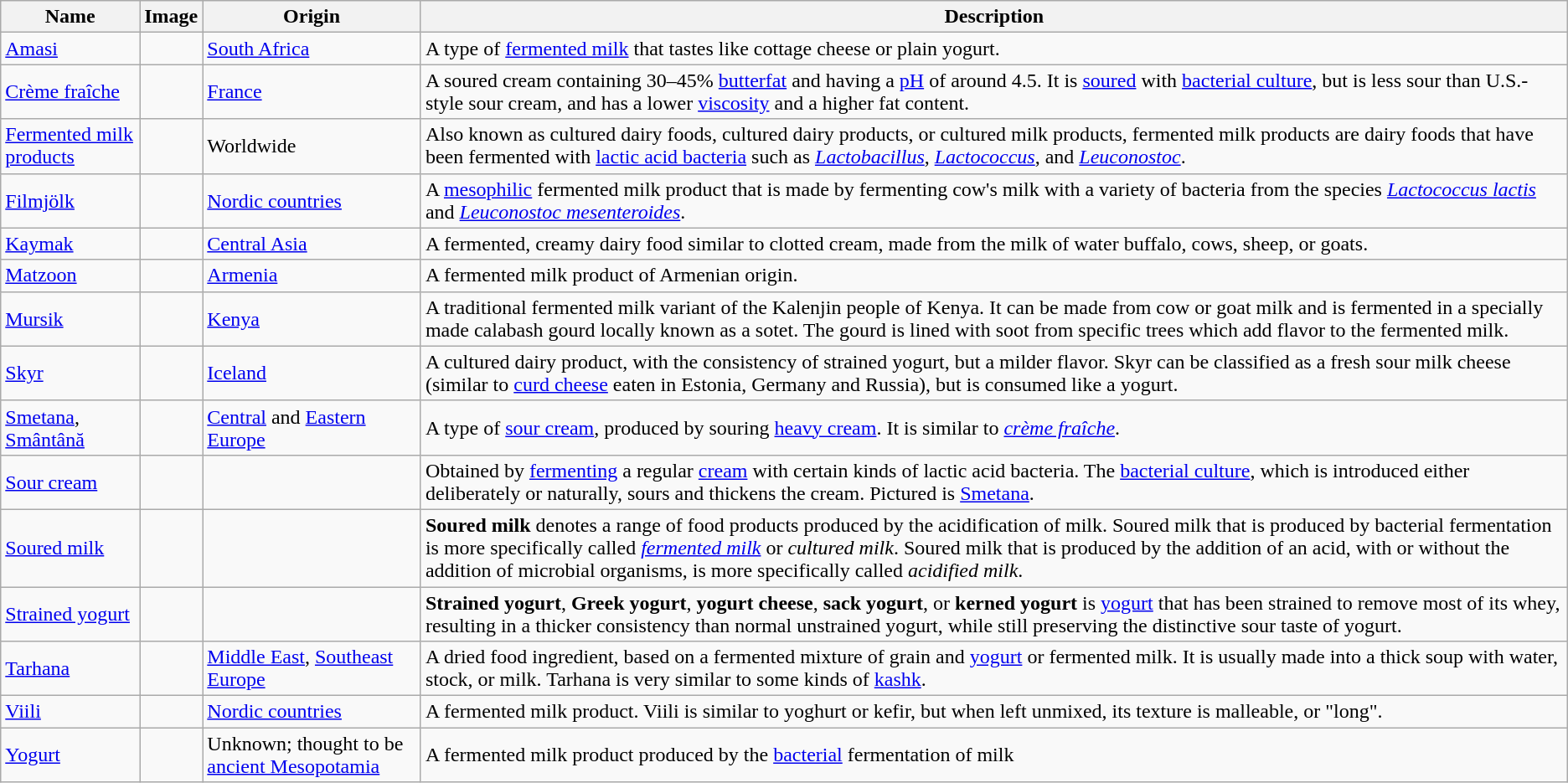<table class="wikitable sortable">
<tr>
<th>Name</th>
<th class="unsortable">Image</th>
<th>Origin</th>
<th>Description</th>
</tr>
<tr>
<td><a href='#'>Amasi</a></td>
<td></td>
<td><a href='#'>South Africa</a></td>
<td>A type of <a href='#'>fermented milk</a> that tastes like cottage cheese or plain yogurt.</td>
</tr>
<tr>
<td><a href='#'>Crème fraîche</a></td>
<td></td>
<td><a href='#'>France</a></td>
<td>A soured cream containing 30–45% <a href='#'>butterfat</a> and having a <a href='#'>pH</a> of around 4.5. It is <a href='#'>soured</a> with <a href='#'>bacterial culture</a>, but is less sour than U.S.-style sour cream, and has a lower <a href='#'>viscosity</a> and a higher fat content.</td>
</tr>
<tr>
<td><a href='#'>Fermented milk products</a></td>
<td></td>
<td>Worldwide</td>
<td>Also known as cultured dairy foods, cultured dairy products, or cultured milk products, fermented milk products are dairy foods that have been fermented with <a href='#'>lactic acid bacteria</a> such as <em><a href='#'>Lactobacillus</a></em>, <em><a href='#'>Lactococcus</a></em>, and <em><a href='#'>Leuconostoc</a></em>.</td>
</tr>
<tr>
<td><a href='#'>Filmjölk</a></td>
<td></td>
<td><a href='#'>Nordic countries</a></td>
<td>A <a href='#'>mesophilic</a> fermented milk product that is made by fermenting cow's milk with a variety of bacteria from the species <em><a href='#'>Lactococcus lactis</a></em> and <em><a href='#'>Leuconostoc mesenteroides</a></em>.</td>
</tr>
<tr>
<td><a href='#'>Kaymak</a></td>
<td></td>
<td><a href='#'>Central Asia</a></td>
<td>A fermented, creamy dairy food similar to clotted cream, made from the milk of water buffalo, cows, sheep, or goats.</td>
</tr>
<tr>
<td><a href='#'>Matzoon</a></td>
<td></td>
<td><a href='#'>Armenia</a></td>
<td>A fermented milk product of Armenian origin.</td>
</tr>
<tr>
<td><a href='#'>Mursik</a></td>
<td></td>
<td><a href='#'>Kenya</a></td>
<td>A traditional fermented milk variant of the Kalenjin people of Kenya. It can be made from cow or goat milk and is fermented in a specially made calabash gourd locally known as a sotet. The gourd is lined with soot from specific trees which add flavor to the fermented milk.</td>
</tr>
<tr>
<td><a href='#'>Skyr</a></td>
<td></td>
<td><a href='#'>Iceland</a></td>
<td>A cultured dairy product, with the consistency of strained yogurt, but a milder flavor. Skyr can be classified as a fresh sour milk cheese (similar to <a href='#'>curd cheese</a> eaten in Estonia, Germany and Russia), but is consumed like a yogurt.</td>
</tr>
<tr>
<td><a href='#'>Smetana</a>, <a href='#'>Smântână</a></td>
<td></td>
<td><a href='#'>Central</a> and <a href='#'>Eastern Europe</a></td>
<td>A type of <a href='#'>sour cream</a>, produced by souring <a href='#'>heavy cream</a>. It is similar to <em><a href='#'>crème fraîche</a></em>.</td>
</tr>
<tr>
<td><a href='#'>Sour cream</a></td>
<td></td>
<td></td>
<td>Obtained by <a href='#'>fermenting</a> a regular <a href='#'>cream</a> with certain kinds of lactic acid bacteria. The <a href='#'>bacterial culture</a>, which is introduced either deliberately or naturally, sours and thickens the cream. Pictured is <a href='#'>Smetana</a>.</td>
</tr>
<tr>
<td><a href='#'>Soured milk</a></td>
<td></td>
<td></td>
<td><strong>Soured milk</strong> denotes a range of food products produced by the acidification of milk. Soured milk that is produced by bacterial fermentation is more specifically called <em><a href='#'>fermented milk</a></em> or <em>cultured milk</em>. Soured milk that is produced by the addition of an acid, with or without the addition of microbial organisms, is more specifically called <em>acidified milk</em>.</td>
</tr>
<tr>
<td><a href='#'>Strained yogurt</a></td>
<td></td>
<td></td>
<td><strong>Strained yogurt</strong>, <strong>Greek yogurt</strong>, <strong>yogurt cheese</strong>, <strong>sack yogurt</strong>, or <strong>kerned yogurt</strong> is <a href='#'>yogurt</a> that has been strained to remove most of its whey, resulting in a thicker consistency than normal unstrained yogurt, while still preserving the distinctive sour taste of yogurt.</td>
</tr>
<tr>
<td><a href='#'>Tarhana</a></td>
<td></td>
<td><a href='#'>Middle East</a>, <a href='#'>Southeast Europe</a></td>
<td>A dried food ingredient, based on a fermented mixture of grain and <a href='#'>yogurt</a> or fermented milk. It is usually made into a thick soup with water, stock, or milk. Tarhana is very similar to some kinds of <a href='#'>kashk</a>.</td>
</tr>
<tr>
<td><a href='#'>Viili</a></td>
<td></td>
<td><a href='#'>Nordic countries</a></td>
<td>A fermented milk product. Viili is similar to yoghurt or kefir, but when left unmixed, its texture is malleable, or "long".</td>
</tr>
<tr>
<td><a href='#'>Yogurt</a></td>
<td></td>
<td>Unknown; thought to be <a href='#'>ancient Mesopotamia</a></td>
<td>A fermented milk product produced by the <a href='#'>bacterial</a> fermentation of milk</td>
</tr>
</table>
